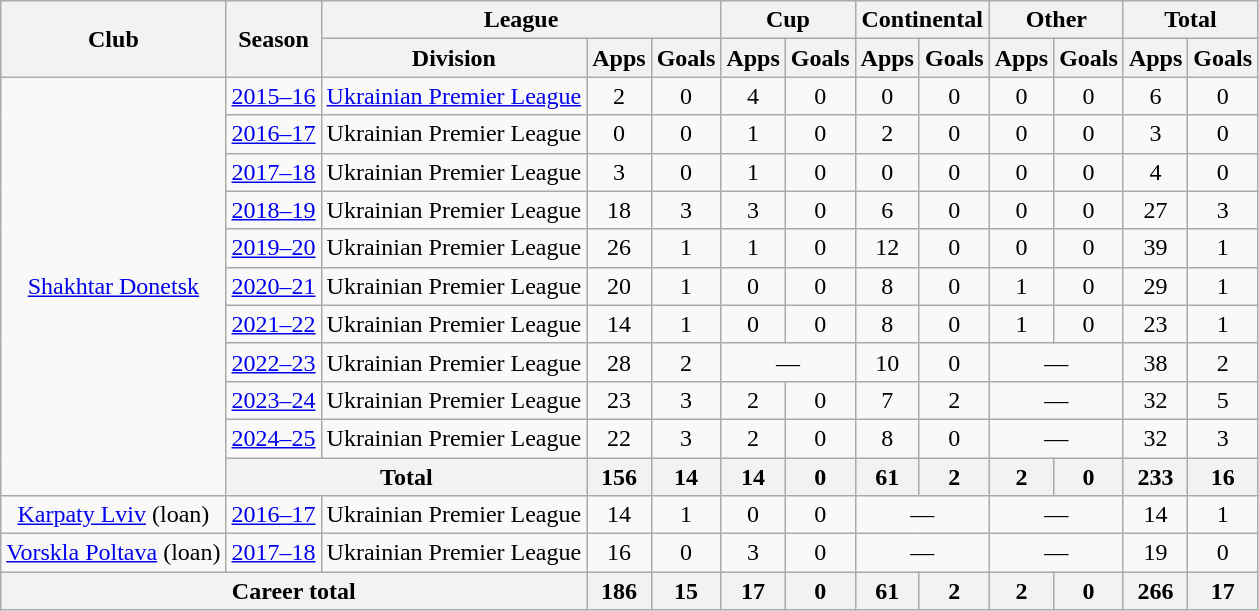<table class="wikitable" style="text-align:center">
<tr>
<th rowspan="2">Club</th>
<th rowspan="2">Season</th>
<th colspan="3">League</th>
<th colspan="2">Cup</th>
<th colspan="2">Continental</th>
<th colspan="2">Other</th>
<th colspan="2">Total</th>
</tr>
<tr>
<th>Division</th>
<th>Apps</th>
<th>Goals</th>
<th>Apps</th>
<th>Goals</th>
<th>Apps</th>
<th>Goals</th>
<th>Apps</th>
<th>Goals</th>
<th>Apps</th>
<th>Goals</th>
</tr>
<tr>
<td rowspan="11"><a href='#'>Shakhtar Donetsk</a></td>
<td><a href='#'>2015–16</a></td>
<td><a href='#'>Ukrainian Premier League</a></td>
<td>2</td>
<td>0</td>
<td>4</td>
<td>0</td>
<td>0</td>
<td>0</td>
<td>0</td>
<td>0</td>
<td>6</td>
<td>0</td>
</tr>
<tr>
<td><a href='#'>2016–17</a></td>
<td>Ukrainian Premier League</td>
<td>0</td>
<td>0</td>
<td>1</td>
<td>0</td>
<td>2</td>
<td>0</td>
<td>0</td>
<td>0</td>
<td>3</td>
<td>0</td>
</tr>
<tr>
<td><a href='#'>2017–18</a></td>
<td>Ukrainian Premier League</td>
<td>3</td>
<td>0</td>
<td>1</td>
<td>0</td>
<td>0</td>
<td>0</td>
<td>0</td>
<td>0</td>
<td>4</td>
<td>0</td>
</tr>
<tr>
<td><a href='#'>2018–19</a></td>
<td>Ukrainian Premier League</td>
<td>18</td>
<td>3</td>
<td>3</td>
<td>0</td>
<td>6</td>
<td>0</td>
<td>0</td>
<td>0</td>
<td>27</td>
<td>3</td>
</tr>
<tr>
<td><a href='#'>2019–20</a></td>
<td>Ukrainian Premier League</td>
<td>26</td>
<td>1</td>
<td>1</td>
<td>0</td>
<td>12</td>
<td>0</td>
<td>0</td>
<td>0</td>
<td>39</td>
<td>1</td>
</tr>
<tr>
<td><a href='#'>2020–21</a></td>
<td>Ukrainian Premier League</td>
<td>20</td>
<td>1</td>
<td>0</td>
<td>0</td>
<td>8</td>
<td>0</td>
<td>1</td>
<td>0</td>
<td>29</td>
<td>1</td>
</tr>
<tr>
<td><a href='#'>2021–22</a></td>
<td>Ukrainian Premier League</td>
<td>14</td>
<td>1</td>
<td>0</td>
<td>0</td>
<td>8</td>
<td>0</td>
<td>1</td>
<td>0</td>
<td>23</td>
<td>1</td>
</tr>
<tr>
<td><a href='#'>2022–23</a></td>
<td>Ukrainian Premier League</td>
<td>28</td>
<td>2</td>
<td colspan="2">—</td>
<td>10</td>
<td>0</td>
<td colspan="2">—</td>
<td>38</td>
<td>2</td>
</tr>
<tr>
<td><a href='#'>2023–24</a></td>
<td>Ukrainian Premier League</td>
<td>23</td>
<td>3</td>
<td>2</td>
<td>0</td>
<td>7</td>
<td>2</td>
<td colspan="2">—</td>
<td>32</td>
<td>5</td>
</tr>
<tr>
<td><a href='#'>2024–25</a></td>
<td>Ukrainian Premier League</td>
<td>22</td>
<td>3</td>
<td>2</td>
<td>0</td>
<td>8</td>
<td>0</td>
<td colspan="2">—</td>
<td>32</td>
<td>3</td>
</tr>
<tr>
<th colspan="2">Total</th>
<th>156</th>
<th>14</th>
<th>14</th>
<th>0</th>
<th>61</th>
<th>2</th>
<th>2</th>
<th>0</th>
<th>233</th>
<th>16</th>
</tr>
<tr>
<td><a href='#'>Karpaty Lviv</a> (loan)</td>
<td><a href='#'>2016–17</a></td>
<td>Ukrainian Premier League</td>
<td>14</td>
<td>1</td>
<td>0</td>
<td>0</td>
<td colspan="2">—</td>
<td colspan="2">—</td>
<td>14</td>
<td>1</td>
</tr>
<tr>
<td><a href='#'>Vorskla Poltava</a> (loan)</td>
<td><a href='#'>2017–18</a></td>
<td>Ukrainian Premier League</td>
<td>16</td>
<td>0</td>
<td>3</td>
<td>0</td>
<td colspan="2">—</td>
<td colspan="2">—</td>
<td>19</td>
<td>0</td>
</tr>
<tr>
<th colspan="3">Career total</th>
<th>186</th>
<th>15</th>
<th>17</th>
<th>0</th>
<th>61</th>
<th>2</th>
<th>2</th>
<th>0</th>
<th>266</th>
<th>17</th>
</tr>
</table>
